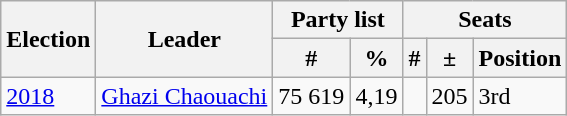<table class="wikitable">
<tr>
<th rowspan=2>Election</th>
<th rowspan=2>Leader</th>
<th colspan=2>Party list</th>
<th colspan=3>Seats</th>
</tr>
<tr>
<th>#</th>
<th>%</th>
<th>#</th>
<th>±</th>
<th>Position</th>
</tr>
<tr>
<td><a href='#'>2018</a></td>
<td><a href='#'>Ghazi Chaouachi</a></td>
<td>75 619</td>
<td>4,19</td>
<td></td>
<td> 205</td>
<td> 3rd</td>
</tr>
</table>
